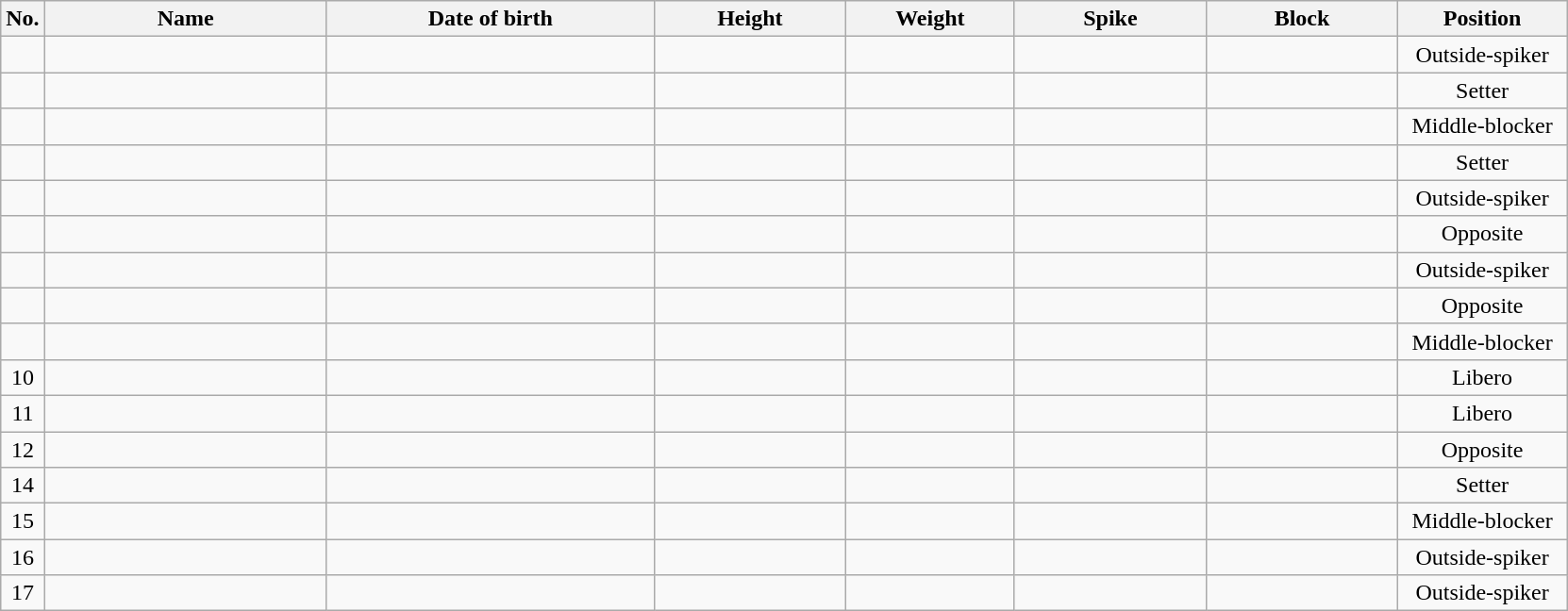<table class="wikitable sortable" style="font-size:100%; text-align:center;">
<tr>
<th>No.</th>
<th style="width:12em">Name</th>
<th style="width:14em">Date of birth</th>
<th style="width:8em">Height</th>
<th style="width:7em">Weight</th>
<th style="width:8em">Spike</th>
<th style="width:8em">Block</th>
<th style="width:7em">Position</th>
</tr>
<tr>
<td></td>
<td align=left> </td>
<td align=right></td>
<td></td>
<td></td>
<td></td>
<td></td>
<td>Outside-spiker</td>
</tr>
<tr>
<td></td>
<td align=left> </td>
<td align=right></td>
<td></td>
<td></td>
<td></td>
<td></td>
<td>Setter</td>
</tr>
<tr>
<td></td>
<td align=left> </td>
<td align=right></td>
<td></td>
<td></td>
<td></td>
<td></td>
<td>Middle-blocker</td>
</tr>
<tr>
<td></td>
<td align=left> </td>
<td align=right></td>
<td></td>
<td></td>
<td></td>
<td></td>
<td>Setter</td>
</tr>
<tr>
<td></td>
<td align=left> </td>
<td align=right></td>
<td></td>
<td></td>
<td></td>
<td></td>
<td>Outside-spiker</td>
</tr>
<tr>
<td></td>
<td align=left> </td>
<td align=right></td>
<td></td>
<td></td>
<td></td>
<td></td>
<td>Opposite</td>
</tr>
<tr>
<td></td>
<td align=left> </td>
<td align=right></td>
<td></td>
<td></td>
<td></td>
<td></td>
<td>Outside-spiker</td>
</tr>
<tr>
<td></td>
<td align=left> </td>
<td align=right></td>
<td></td>
<td></td>
<td></td>
<td></td>
<td>Opposite</td>
</tr>
<tr>
<td></td>
<td align=left> </td>
<td align=right></td>
<td></td>
<td></td>
<td></td>
<td></td>
<td>Middle-blocker</td>
</tr>
<tr>
<td>10</td>
<td align=left> </td>
<td align=right></td>
<td></td>
<td></td>
<td></td>
<td></td>
<td>Libero</td>
</tr>
<tr>
<td>11</td>
<td align=left> </td>
<td align=right></td>
<td></td>
<td></td>
<td></td>
<td></td>
<td>Libero</td>
</tr>
<tr>
<td>12</td>
<td align=left> </td>
<td align=right></td>
<td></td>
<td></td>
<td></td>
<td></td>
<td>Opposite</td>
</tr>
<tr>
<td>14</td>
<td align=left> </td>
<td align=right></td>
<td></td>
<td></td>
<td></td>
<td></td>
<td>Setter</td>
</tr>
<tr>
<td>15</td>
<td align=left> </td>
<td align=right></td>
<td></td>
<td></td>
<td></td>
<td></td>
<td>Middle-blocker</td>
</tr>
<tr>
<td>16</td>
<td align=left> </td>
<td align=right></td>
<td></td>
<td></td>
<td></td>
<td></td>
<td>Outside-spiker</td>
</tr>
<tr>
<td>17</td>
<td align=left> </td>
<td align=right></td>
<td></td>
<td></td>
<td></td>
<td></td>
<td>Outside-spiker</td>
</tr>
</table>
